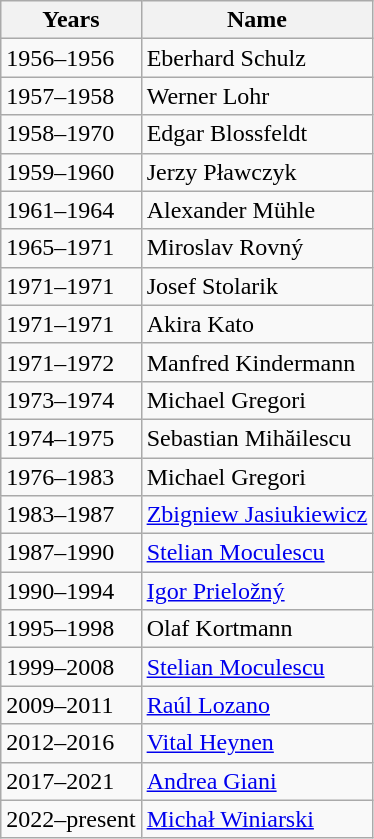<table class="wikitable">
<tr>
<th>Years</th>
<th>Name</th>
</tr>
<tr>
<td>1956–1956</td>
<td> Eberhard Schulz</td>
</tr>
<tr>
<td>1957–1958</td>
<td> Werner Lohr</td>
</tr>
<tr>
<td>1958–1970</td>
<td> Edgar Blossfeldt</td>
</tr>
<tr>
<td>1959–1960</td>
<td> Jerzy Pławczyk</td>
</tr>
<tr>
<td>1961–1964</td>
<td> Alexander Mühle</td>
</tr>
<tr>
<td>1965–1971</td>
<td>  Miroslav Rovný</td>
</tr>
<tr>
<td>1971–1971</td>
<td>  Josef Stolarik</td>
</tr>
<tr>
<td>1971–1971</td>
<td> Akira Kato</td>
</tr>
<tr>
<td>1971–1972</td>
<td> Manfred Kindermann</td>
</tr>
<tr>
<td>1973–1974</td>
<td> Michael Gregori</td>
</tr>
<tr>
<td>1974–1975</td>
<td> Sebastian Mihăilescu</td>
</tr>
<tr>
<td>1976–1983</td>
<td> Michael Gregori</td>
</tr>
<tr>
<td>1983–1987</td>
<td> <a href='#'>Zbigniew Jasiukiewicz</a></td>
</tr>
<tr>
<td>1987–1990</td>
<td> <a href='#'>Stelian Moculescu</a></td>
</tr>
<tr>
<td>1990–1994</td>
<td> <a href='#'>Igor Prieložný</a></td>
</tr>
<tr>
<td>1995–1998</td>
<td> Olaf Kortmann</td>
</tr>
<tr>
<td>1999–2008</td>
<td> <a href='#'>Stelian Moculescu</a></td>
</tr>
<tr>
<td>2009–2011</td>
<td> <a href='#'>Raúl Lozano</a></td>
</tr>
<tr>
<td>2012–2016</td>
<td> <a href='#'>Vital Heynen</a></td>
</tr>
<tr>
<td>2017–2021</td>
<td> <a href='#'>Andrea Giani</a></td>
</tr>
<tr>
<td>2022–present</td>
<td> <a href='#'>Michał Winiarski</a></td>
</tr>
</table>
